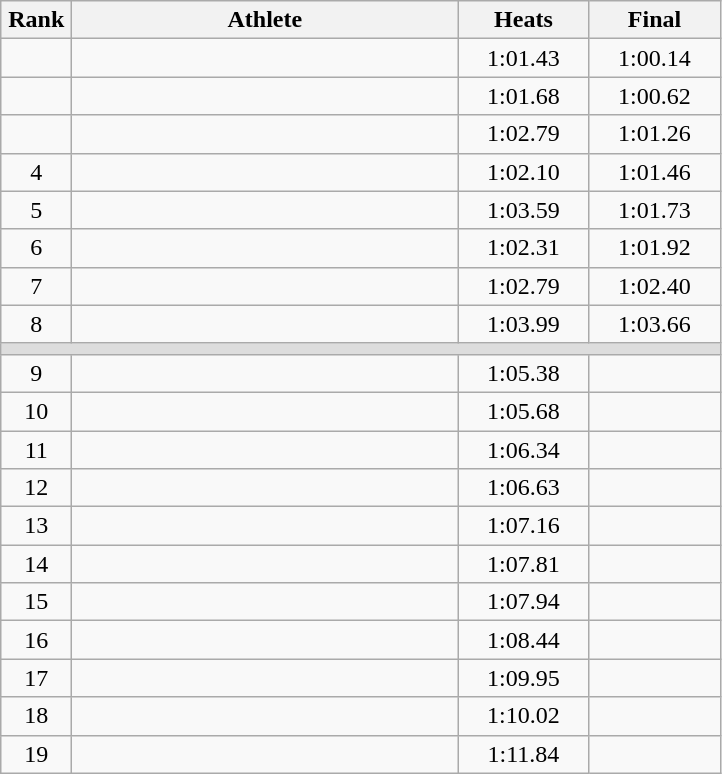<table class=wikitable style="text-align:center">
<tr>
<th width=40>Rank</th>
<th width=250>Athlete</th>
<th width=80>Heats</th>
<th width=80>Final</th>
</tr>
<tr>
<td></td>
<td align=left></td>
<td>1:01.43</td>
<td>1:00.14</td>
</tr>
<tr>
<td></td>
<td align=left></td>
<td>1:01.68</td>
<td>1:00.62</td>
</tr>
<tr>
<td></td>
<td align=left></td>
<td>1:02.79</td>
<td>1:01.26</td>
</tr>
<tr>
<td>4</td>
<td align=left></td>
<td>1:02.10</td>
<td>1:01.46</td>
</tr>
<tr>
<td>5</td>
<td align=left></td>
<td>1:03.59</td>
<td>1:01.73</td>
</tr>
<tr>
<td>6</td>
<td align=left></td>
<td>1:02.31</td>
<td>1:01.92</td>
</tr>
<tr>
<td>7</td>
<td align=left></td>
<td>1:02.79</td>
<td>1:02.40</td>
</tr>
<tr>
<td>8</td>
<td align=left></td>
<td>1:03.99</td>
<td>1:03.66</td>
</tr>
<tr bgcolor=#DDDDDD>
<td colspan=4></td>
</tr>
<tr>
<td>9</td>
<td align=left></td>
<td>1:05.38</td>
<td></td>
</tr>
<tr>
<td>10</td>
<td align=left></td>
<td>1:05.68</td>
<td></td>
</tr>
<tr>
<td>11</td>
<td align=left></td>
<td>1:06.34</td>
<td></td>
</tr>
<tr>
<td>12</td>
<td align=left></td>
<td>1:06.63</td>
<td></td>
</tr>
<tr>
<td>13</td>
<td align=left></td>
<td>1:07.16</td>
<td></td>
</tr>
<tr>
<td>14</td>
<td align=left></td>
<td>1:07.81</td>
<td></td>
</tr>
<tr>
<td>15</td>
<td align=left></td>
<td>1:07.94</td>
<td></td>
</tr>
<tr>
<td>16</td>
<td align=left></td>
<td>1:08.44</td>
<td></td>
</tr>
<tr>
<td>17</td>
<td align=left></td>
<td>1:09.95</td>
<td></td>
</tr>
<tr>
<td>18</td>
<td align=left></td>
<td>1:10.02</td>
<td></td>
</tr>
<tr>
<td>19</td>
<td align=left></td>
<td>1:11.84</td>
<td></td>
</tr>
</table>
